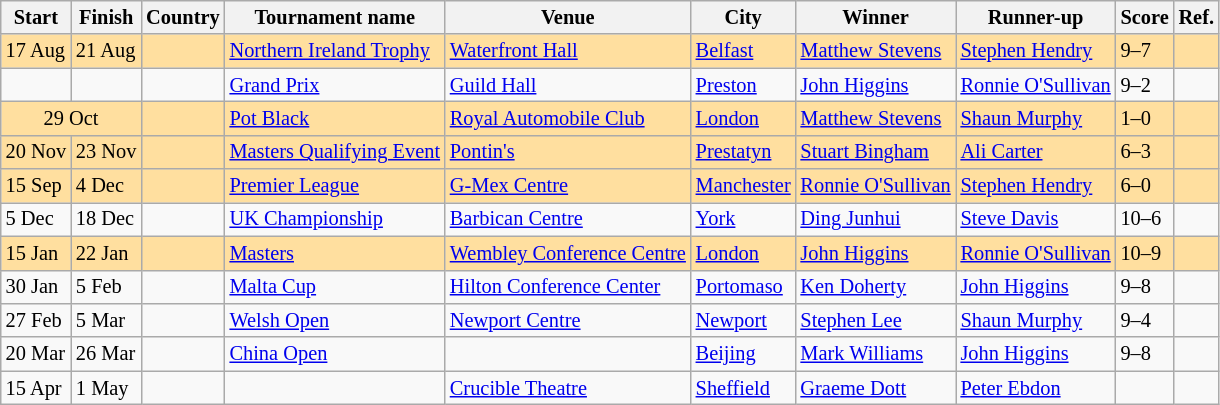<table class="wikitable sortable" style="font-size: 85%">
<tr>
<th>Start</th>
<th>Finish</th>
<th>Country</th>
<th>Tournament name</th>
<th>Venue</th>
<th>City</th>
<th>Winner</th>
<th>Runner-up</th>
<th>Score</th>
<th>Ref.</th>
</tr>
<tr bgcolor="#ffdf9f">
<td>17 Aug</td>
<td>21 Aug</td>
<td></td>
<td><a href='#'>Northern Ireland Trophy</a></td>
<td><a href='#'>Waterfront Hall</a></td>
<td><a href='#'>Belfast</a></td>
<td> <a href='#'>Matthew Stevens</a></td>
<td> <a href='#'>Stephen Hendry</a></td>
<td>9–7</td>
<td></td>
</tr>
<tr>
<td></td>
<td></td>
<td></td>
<td><a href='#'>Grand Prix</a></td>
<td><a href='#'>Guild Hall</a></td>
<td><a href='#'>Preston</a></td>
<td> <a href='#'>John Higgins</a></td>
<td> <a href='#'>Ronnie O'Sullivan</a></td>
<td>9–2</td>
<td></td>
</tr>
<tr bgcolor="#ffdf9f">
<td colspan="2" align="center">29 Oct</td>
<td></td>
<td><a href='#'>Pot Black</a></td>
<td><a href='#'>Royal Automobile Club</a></td>
<td><a href='#'>London</a></td>
<td> <a href='#'>Matthew Stevens</a></td>
<td> <a href='#'>Shaun Murphy</a></td>
<td>1–0</td>
<td></td>
</tr>
<tr bgcolor="#ffdf9f">
<td>20 Nov</td>
<td>23 Nov</td>
<td></td>
<td><a href='#'>Masters Qualifying Event</a></td>
<td><a href='#'>Pontin's</a></td>
<td><a href='#'>Prestatyn</a></td>
<td> <a href='#'>Stuart Bingham</a></td>
<td> <a href='#'>Ali Carter</a></td>
<td>6–3</td>
<td></td>
</tr>
<tr bgcolor="#ffdf9f">
<td>15 Sep</td>
<td>4 Dec</td>
<td></td>
<td><a href='#'>Premier League</a></td>
<td><a href='#'>G-Mex Centre</a></td>
<td><a href='#'>Manchester</a></td>
<td> <a href='#'>Ronnie O'Sullivan</a></td>
<td> <a href='#'>Stephen Hendry</a></td>
<td>6–0</td>
<td></td>
</tr>
<tr>
<td>5 Dec</td>
<td>18 Dec</td>
<td></td>
<td><a href='#'>UK Championship</a></td>
<td><a href='#'>Barbican Centre</a></td>
<td><a href='#'>York</a></td>
<td> <a href='#'>Ding Junhui</a></td>
<td> <a href='#'>Steve Davis</a></td>
<td>10–6</td>
<td></td>
</tr>
<tr bgcolor="#ffdf9f">
<td>15 Jan</td>
<td>22 Jan</td>
<td></td>
<td><a href='#'>Masters</a></td>
<td><a href='#'>Wembley Conference Centre</a></td>
<td><a href='#'>London</a></td>
<td> <a href='#'>John Higgins</a></td>
<td> <a href='#'>Ronnie O'Sullivan</a></td>
<td>10–9</td>
<td></td>
</tr>
<tr>
<td>30 Jan</td>
<td>5 Feb</td>
<td></td>
<td><a href='#'>Malta Cup</a></td>
<td><a href='#'>Hilton Conference Center</a></td>
<td><a href='#'>Portomaso</a></td>
<td> <a href='#'>Ken Doherty</a></td>
<td> <a href='#'>John Higgins</a></td>
<td>9–8</td>
<td></td>
</tr>
<tr>
<td>27 Feb</td>
<td>5 Mar</td>
<td></td>
<td><a href='#'>Welsh Open</a></td>
<td><a href='#'>Newport Centre</a></td>
<td><a href='#'>Newport</a></td>
<td> <a href='#'>Stephen Lee</a></td>
<td> <a href='#'>Shaun Murphy</a></td>
<td>9–4</td>
<td></td>
</tr>
<tr>
<td>20 Mar</td>
<td>26 Mar</td>
<td></td>
<td><a href='#'>China Open</a></td>
<td></td>
<td><a href='#'>Beijing</a></td>
<td> <a href='#'>Mark Williams</a></td>
<td> <a href='#'>John Higgins</a></td>
<td>9–8</td>
<td></td>
</tr>
<tr>
<td>15 Apr</td>
<td>1 May</td>
<td></td>
<td></td>
<td><a href='#'>Crucible Theatre</a></td>
<td><a href='#'>Sheffield</a></td>
<td> <a href='#'>Graeme Dott</a></td>
<td> <a href='#'>Peter Ebdon</a></td>
<td></td>
<td></td>
</tr>
</table>
